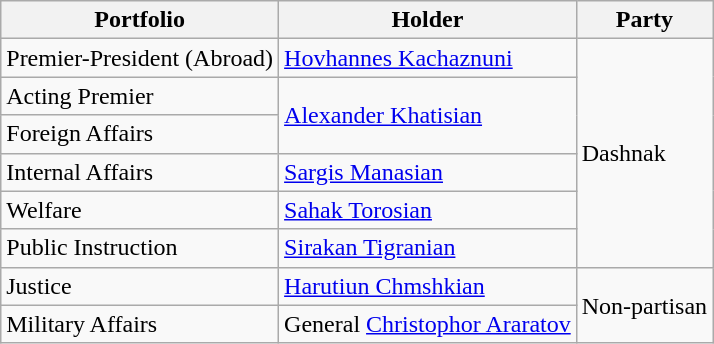<table class="wikitable">
<tr>
<th>Portfolio</th>
<th>Holder</th>
<th>Party</th>
</tr>
<tr>
<td>Premier-President (Abroad)</td>
<td><a href='#'>Hovhannes Kachaznuni</a></td>
<td rowspan="6">Dashnak</td>
</tr>
<tr>
<td>Acting Premier</td>
<td rowspan="2"><a href='#'>Alexander Khatisian</a></td>
</tr>
<tr>
<td>Foreign Affairs</td>
</tr>
<tr>
<td>Internal Affairs</td>
<td><a href='#'>Sargis Manasian</a></td>
</tr>
<tr>
<td>Welfare</td>
<td><a href='#'>Sahak Torosian</a></td>
</tr>
<tr>
<td>Public Instruction</td>
<td><a href='#'>Sirakan Tigranian</a></td>
</tr>
<tr>
<td>Justice</td>
<td><a href='#'>Harutiun Chmshkian</a></td>
<td rowspan="2">Non-partisan</td>
</tr>
<tr>
<td>Military Affairs</td>
<td>General <a href='#'>Christophor Araratov</a></td>
</tr>
</table>
